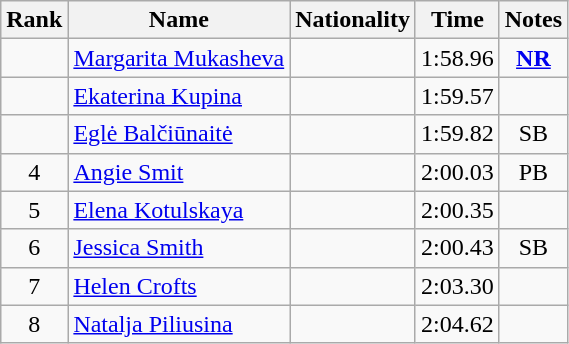<table class="wikitable sortable" style="text-align:center">
<tr>
<th>Rank</th>
<th>Name</th>
<th>Nationality</th>
<th>Time</th>
<th>Notes</th>
</tr>
<tr>
<td></td>
<td align=left><a href='#'>Margarita Mukasheva</a></td>
<td align=left></td>
<td>1:58.96</td>
<td><strong><a href='#'>NR</a></strong></td>
</tr>
<tr>
<td></td>
<td align=left><a href='#'>Ekaterina Kupina</a></td>
<td align=left></td>
<td>1:59.57</td>
<td></td>
</tr>
<tr>
<td></td>
<td align=left><a href='#'>Eglė Balčiūnaitė</a></td>
<td align=left></td>
<td>1:59.82</td>
<td>SB</td>
</tr>
<tr>
<td>4</td>
<td align=left><a href='#'>Angie Smit</a></td>
<td align=left></td>
<td>2:00.03</td>
<td>PB</td>
</tr>
<tr>
<td>5</td>
<td align=left><a href='#'>Elena Kotulskaya</a></td>
<td align=left></td>
<td>2:00.35</td>
<td></td>
</tr>
<tr>
<td>6</td>
<td align=left><a href='#'>Jessica Smith</a></td>
<td align=left></td>
<td>2:00.43</td>
<td>SB</td>
</tr>
<tr>
<td>7</td>
<td align=left><a href='#'>Helen Crofts</a></td>
<td align=left></td>
<td>2:03.30</td>
<td></td>
</tr>
<tr>
<td>8</td>
<td align=left><a href='#'>Natalja Piliusina</a></td>
<td align=left></td>
<td>2:04.62</td>
<td></td>
</tr>
</table>
